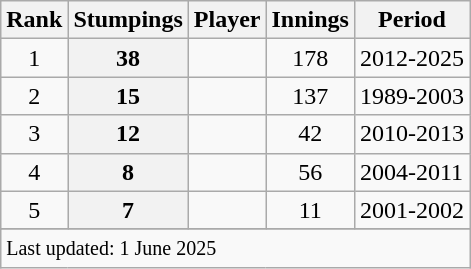<table class="wikitable plainrowheaders sortable">
<tr>
<th scope=col>Rank</th>
<th scope=col>Stumpings</th>
<th scope=col>Player</th>
<th scope=col>Innings</th>
<th scope=col>Period</th>
</tr>
<tr>
<td align=center>1</td>
<th scope=row style=text-align:center;>38</th>
<td></td>
<td align=center>178</td>
<td>2012-2025</td>
</tr>
<tr>
<td align=center>2</td>
<th scope=row style=text-align:center;>15</th>
<td></td>
<td align=center>137</td>
<td>1989-2003</td>
</tr>
<tr>
<td align=center>3</td>
<th scope=row style=text-align:center;>12</th>
<td></td>
<td align=center>42</td>
<td>2010-2013</td>
</tr>
<tr>
<td align=center>4</td>
<th scope=row style=text-align:center;>8</th>
<td></td>
<td align=center>56</td>
<td>2004-2011</td>
</tr>
<tr>
<td align=center>5</td>
<th scope=row style=text-align:center;>7</th>
<td></td>
<td align=center>11</td>
<td>2001-2002</td>
</tr>
<tr>
</tr>
<tr class=sortbottom>
<td colspan=6><small>Last updated: 1 June 2025</small></td>
</tr>
</table>
